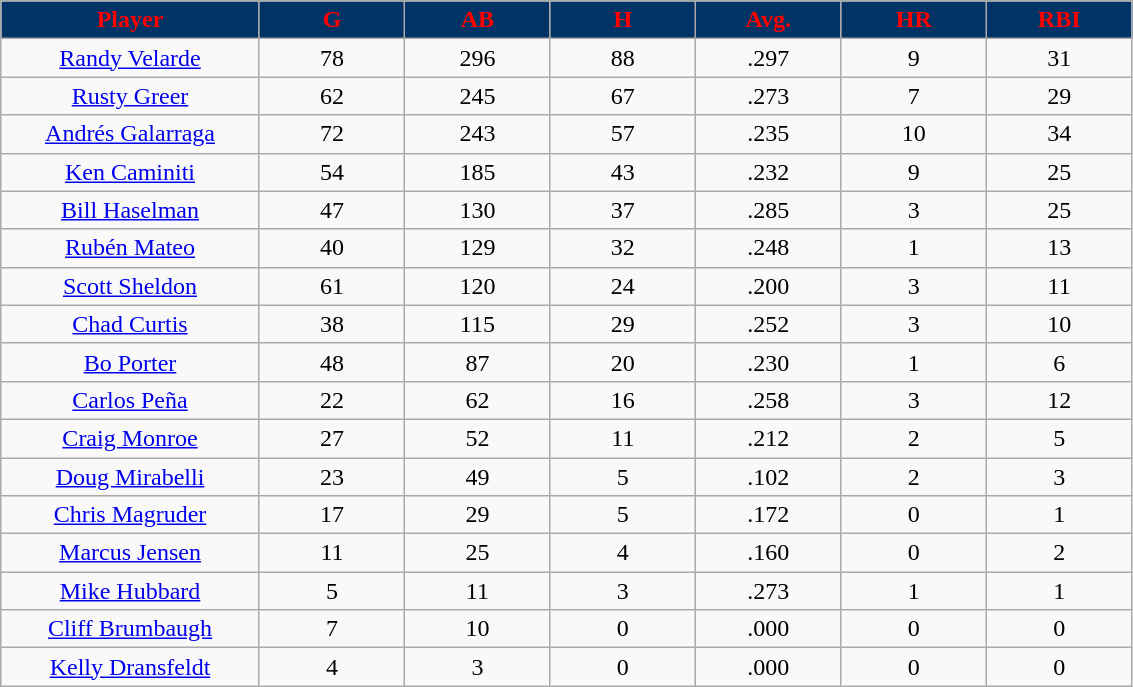<table class="wikitable sortable">
<tr>
<th style="background:#003366;color:red;" width="16%">Player</th>
<th style="background:#003366;color:red;" width="9%">G</th>
<th style="background:#003366;color:red;" width="9%">AB</th>
<th style="background:#003366;color:red;" width="9%">H</th>
<th style="background:#003366;color:red;" width="9%">Avg.</th>
<th style="background:#003366;color:red;" width="9%">HR</th>
<th style="background:#003366;color:red;" width="9%">RBI</th>
</tr>
<tr align=center>
<td><a href='#'>Randy Velarde</a></td>
<td>78</td>
<td>296</td>
<td>88</td>
<td>.297</td>
<td>9</td>
<td>31</td>
</tr>
<tr align=center>
<td><a href='#'>Rusty Greer</a></td>
<td>62</td>
<td>245</td>
<td>67</td>
<td>.273</td>
<td>7</td>
<td>29</td>
</tr>
<tr align=center>
<td><a href='#'>Andrés Galarraga</a></td>
<td>72</td>
<td>243</td>
<td>57</td>
<td>.235</td>
<td>10</td>
<td>34</td>
</tr>
<tr align=center>
<td><a href='#'>Ken Caminiti</a></td>
<td>54</td>
<td>185</td>
<td>43</td>
<td>.232</td>
<td>9</td>
<td>25</td>
</tr>
<tr align=center>
<td><a href='#'>Bill Haselman</a></td>
<td>47</td>
<td>130</td>
<td>37</td>
<td>.285</td>
<td>3</td>
<td>25</td>
</tr>
<tr align=center>
<td><a href='#'>Rubén Mateo</a></td>
<td>40</td>
<td>129</td>
<td>32</td>
<td>.248</td>
<td>1</td>
<td>13</td>
</tr>
<tr align=center>
<td><a href='#'>Scott Sheldon</a></td>
<td>61</td>
<td>120</td>
<td>24</td>
<td>.200</td>
<td>3</td>
<td>11</td>
</tr>
<tr align=center>
<td><a href='#'>Chad Curtis</a></td>
<td>38</td>
<td>115</td>
<td>29</td>
<td>.252</td>
<td>3</td>
<td>10</td>
</tr>
<tr align=center>
<td><a href='#'>Bo Porter</a></td>
<td>48</td>
<td>87</td>
<td>20</td>
<td>.230</td>
<td>1</td>
<td>6</td>
</tr>
<tr align=center>
<td><a href='#'>Carlos Peña</a></td>
<td>22</td>
<td>62</td>
<td>16</td>
<td>.258</td>
<td>3</td>
<td>12</td>
</tr>
<tr align=center>
<td><a href='#'>Craig Monroe</a></td>
<td>27</td>
<td>52</td>
<td>11</td>
<td>.212</td>
<td>2</td>
<td>5</td>
</tr>
<tr align=center>
<td><a href='#'>Doug Mirabelli</a></td>
<td>23</td>
<td>49</td>
<td>5</td>
<td>.102</td>
<td>2</td>
<td>3</td>
</tr>
<tr align=center>
<td><a href='#'>Chris Magruder</a></td>
<td>17</td>
<td>29</td>
<td>5</td>
<td>.172</td>
<td>0</td>
<td>1</td>
</tr>
<tr align=center>
<td><a href='#'>Marcus Jensen</a></td>
<td>11</td>
<td>25</td>
<td>4</td>
<td>.160</td>
<td>0</td>
<td>2</td>
</tr>
<tr align=center>
<td><a href='#'>Mike Hubbard</a></td>
<td>5</td>
<td>11</td>
<td>3</td>
<td>.273</td>
<td>1</td>
<td>1</td>
</tr>
<tr align=center>
<td><a href='#'>Cliff Brumbaugh</a></td>
<td>7</td>
<td>10</td>
<td>0</td>
<td>.000</td>
<td>0</td>
<td>0</td>
</tr>
<tr align=center>
<td><a href='#'>Kelly Dransfeldt</a></td>
<td>4</td>
<td>3</td>
<td>0</td>
<td>.000</td>
<td>0</td>
<td>0</td>
</tr>
</table>
